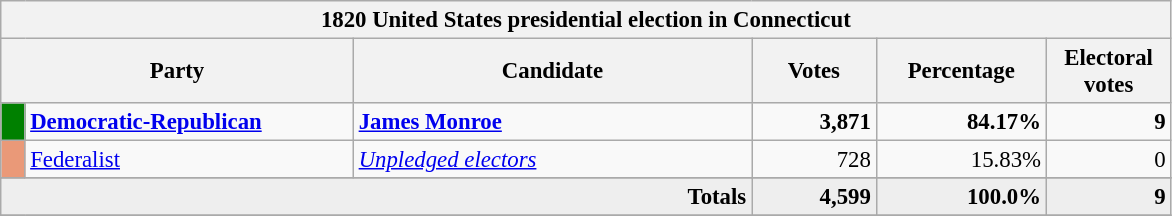<table class="wikitable" style="font-size: 95%;">
<tr>
<th colspan="6">1820 United States presidential election in Connecticut</th>
</tr>
<tr>
<th colspan="2" style="width: 15em">Party</th>
<th style="width: 17em">Candidate</th>
<th style="width: 5em">Votes</th>
<th style="width: 7em">Percentage</th>
<th style="width: 5em">Electoral votes</th>
</tr>
<tr>
<th style="background-color:#008000; width: 3px"></th>
<td style="width: 130px"><strong><a href='#'>Democratic-Republican</a></strong></td>
<td><strong><a href='#'>James Monroe</a></strong></td>
<td align="right"><strong>3,871</strong></td>
<td align="right"><strong>84.17%</strong></td>
<td align="right"><strong>9</strong></td>
</tr>
<tr>
<th style="background-color:#EA9978; width: 3px"></th>
<td style="width: 130px"><a href='#'>Federalist</a></td>
<td><em><a href='#'>Unpledged electors</a></em></td>
<td align="right">728</td>
<td align="right">15.83%</td>
<td align="right">0</td>
</tr>
<tr>
</tr>
<tr bgcolor="#EEEEEE">
<td colspan="3" align="right"><strong>Totals</strong></td>
<td align="right"><strong>4,599</strong></td>
<td align="right"><strong>100.0%</strong></td>
<td align="right"><strong>9</strong></td>
</tr>
<tr>
</tr>
</table>
